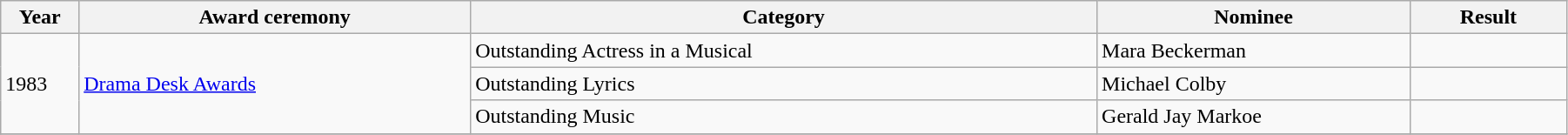<table class="wikitable" width="95%">
<tr>
<th width="5%">Year</th>
<th width="25%">Award ceremony</th>
<th width="40%">Category</th>
<th width="20%">Nominee</th>
<th width="10%">Result</th>
</tr>
<tr>
<td rowspan="3">1983</td>
<td rowspan="3"><a href='#'>Drama Desk Awards</a></td>
<td>Outstanding Actress in a Musical</td>
<td>Mara Beckerman</td>
<td></td>
</tr>
<tr>
<td>Outstanding Lyrics</td>
<td>Michael Colby</td>
<td></td>
</tr>
<tr>
<td>Outstanding Music</td>
<td>Gerald Jay Markoe</td>
<td></td>
</tr>
<tr>
</tr>
</table>
